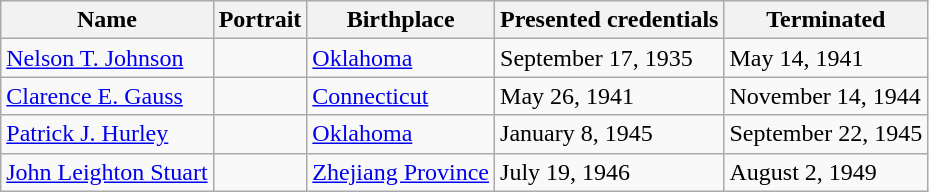<table class="wikitable sortable">
<tr>
<th>Name</th>
<th>Portrait</th>
<th>Birthplace</th>
<th>Presented credentials</th>
<th>Terminated</th>
</tr>
<tr>
<td><a href='#'>Nelson T. Johnson</a></td>
<td></td>
<td><a href='#'>Oklahoma</a></td>
<td>September 17, 1935</td>
<td>May 14, 1941</td>
</tr>
<tr>
<td><a href='#'>Clarence E. Gauss</a></td>
<td></td>
<td><a href='#'>Connecticut</a></td>
<td>May 26, 1941</td>
<td>November 14, 1944</td>
</tr>
<tr>
<td><a href='#'>Patrick J. Hurley</a></td>
<td></td>
<td><a href='#'>Oklahoma</a></td>
<td>January 8, 1945</td>
<td>September 22, 1945</td>
</tr>
<tr>
<td><a href='#'>John Leighton Stuart</a></td>
<td></td>
<td><a href='#'>Zhejiang Province</a></td>
<td>July 19, 1946</td>
<td>August 2, 1949</td>
</tr>
</table>
